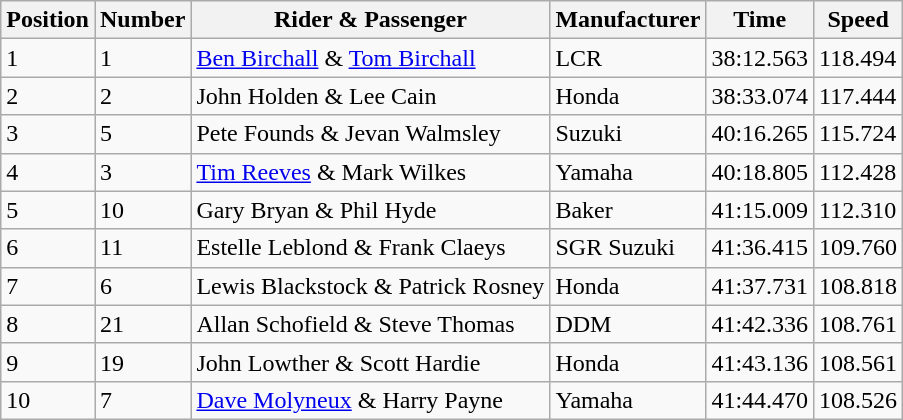<table class="wikitable">
<tr>
<th>Position</th>
<th>Number</th>
<th>Rider & Passenger</th>
<th>Manufacturer</th>
<th>Time</th>
<th>Speed</th>
</tr>
<tr>
<td>1</td>
<td>1</td>
<td><a href='#'>Ben Birchall</a> & <a href='#'>Tom Birchall</a></td>
<td>LCR</td>
<td>38:12.563</td>
<td>118.494</td>
</tr>
<tr>
<td>2</td>
<td>2</td>
<td>John Holden & Lee Cain</td>
<td>Honda</td>
<td>38:33.074</td>
<td>117.444</td>
</tr>
<tr>
<td>3</td>
<td>5</td>
<td>Pete Founds & Jevan Walmsley</td>
<td>Suzuki</td>
<td>40:16.265</td>
<td>115.724</td>
</tr>
<tr>
<td>4</td>
<td>3</td>
<td><a href='#'>Tim Reeves</a> & Mark Wilkes</td>
<td>Yamaha</td>
<td>40:18.805</td>
<td>112.428</td>
</tr>
<tr>
<td>5</td>
<td>10</td>
<td>Gary Bryan & Phil Hyde</td>
<td>Baker</td>
<td>41:15.009</td>
<td>112.310</td>
</tr>
<tr>
<td>6</td>
<td>11</td>
<td>Estelle Leblond & Frank Claeys</td>
<td>SGR Suzuki</td>
<td>41:36.415</td>
<td>109.760</td>
</tr>
<tr>
<td>7</td>
<td>6</td>
<td>Lewis Blackstock & Patrick Rosney</td>
<td>Honda</td>
<td>41:37.731</td>
<td>108.818</td>
</tr>
<tr>
<td>8</td>
<td>21</td>
<td>Allan Schofield & Steve Thomas</td>
<td>DDM</td>
<td>41:42.336</td>
<td>108.761</td>
</tr>
<tr>
<td>9</td>
<td>19</td>
<td>John Lowther & Scott Hardie</td>
<td>Honda</td>
<td>41:43.136</td>
<td>108.561</td>
</tr>
<tr>
<td>10</td>
<td>7</td>
<td><a href='#'>Dave Molyneux</a> & Harry Payne</td>
<td>Yamaha</td>
<td>41:44.470</td>
<td>108.526</td>
</tr>
</table>
